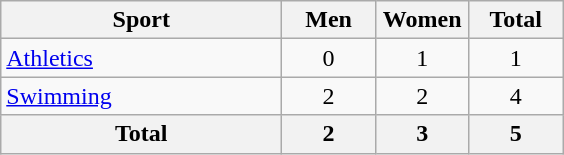<table class="wikitable sortable" style="text-align:center;">
<tr>
<th width=180>Sport</th>
<th width=55>Men</th>
<th width=55>Women</th>
<th width=55>Total</th>
</tr>
<tr>
<td align=left><a href='#'>Athletics</a></td>
<td>0</td>
<td>1</td>
<td>1</td>
</tr>
<tr>
<td align=left><a href='#'>Swimming</a></td>
<td>2</td>
<td>2</td>
<td>4</td>
</tr>
<tr>
<th>Total</th>
<th>2</th>
<th>3</th>
<th>5</th>
</tr>
</table>
